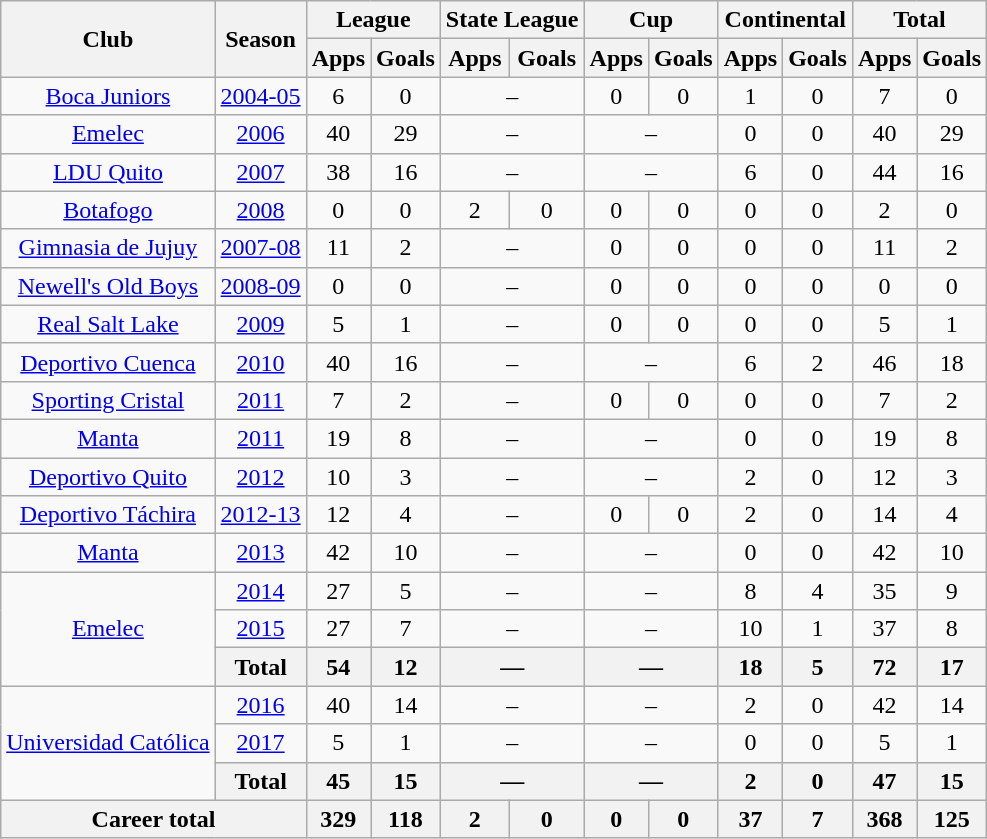<table class="wikitable" style="text-align: center">
<tr>
<th rowspan="2">Club</th>
<th rowspan="2">Season</th>
<th colspan="2">League</th>
<th colspan="2">State League</th>
<th colspan="2">Cup</th>
<th colspan="2">Continental</th>
<th colspan="2">Total</th>
</tr>
<tr>
<th>Apps</th>
<th>Goals</th>
<th>Apps</th>
<th>Goals</th>
<th>Apps</th>
<th>Goals</th>
<th>Apps</th>
<th>Goals</th>
<th>Apps</th>
<th>Goals</th>
</tr>
<tr>
<td><a href='#'>Boca Juniors</a></td>
<td><a href='#'>2004-05</a></td>
<td>6</td>
<td>0</td>
<td colspan="2">–</td>
<td>0</td>
<td>0</td>
<td>1</td>
<td>0</td>
<td>7</td>
<td>0</td>
</tr>
<tr>
<td><a href='#'>Emelec</a></td>
<td><a href='#'>2006</a></td>
<td>40</td>
<td>29</td>
<td colspan="2">–</td>
<td colspan="2">–</td>
<td>0</td>
<td>0</td>
<td>40</td>
<td>29</td>
</tr>
<tr>
<td><a href='#'>LDU Quito</a></td>
<td><a href='#'>2007</a></td>
<td>38</td>
<td>16</td>
<td colspan="2">–</td>
<td colspan="2">–</td>
<td>6</td>
<td>0</td>
<td>44</td>
<td>16</td>
</tr>
<tr>
<td><a href='#'>Botafogo</a></td>
<td><a href='#'>2008</a></td>
<td>0</td>
<td>0</td>
<td>2</td>
<td>0</td>
<td>0</td>
<td>0</td>
<td>0</td>
<td>0</td>
<td>2</td>
<td>0</td>
</tr>
<tr>
<td><a href='#'>Gimnasia de Jujuy</a></td>
<td><a href='#'>2007-08</a></td>
<td>11</td>
<td>2</td>
<td colspan="2">–</td>
<td>0</td>
<td>0</td>
<td>0</td>
<td>0</td>
<td>11</td>
<td>2</td>
</tr>
<tr>
<td><a href='#'>Newell's Old Boys</a></td>
<td><a href='#'>2008-09</a></td>
<td>0</td>
<td>0</td>
<td colspan="2">–</td>
<td>0</td>
<td>0</td>
<td>0</td>
<td>0</td>
<td>0</td>
<td>0</td>
</tr>
<tr>
<td><a href='#'>Real Salt Lake</a></td>
<td><a href='#'>2009</a></td>
<td>5</td>
<td>1</td>
<td colspan="2">–</td>
<td>0</td>
<td>0</td>
<td>0</td>
<td>0</td>
<td>5</td>
<td>1</td>
</tr>
<tr>
<td><a href='#'>Deportivo Cuenca</a></td>
<td><a href='#'>2010</a></td>
<td>40</td>
<td>16</td>
<td colspan="2">–</td>
<td colspan="2">–</td>
<td>6</td>
<td>2</td>
<td>46</td>
<td>18</td>
</tr>
<tr>
<td><a href='#'>Sporting Cristal</a></td>
<td><a href='#'>2011</a></td>
<td>7</td>
<td>2</td>
<td colspan="2">–</td>
<td>0</td>
<td>0</td>
<td>0</td>
<td>0</td>
<td>7</td>
<td>2</td>
</tr>
<tr>
<td><a href='#'>Manta</a></td>
<td><a href='#'>2011</a></td>
<td>19</td>
<td>8</td>
<td colspan="2">–</td>
<td colspan="2">–</td>
<td>0</td>
<td>0</td>
<td>19</td>
<td>8</td>
</tr>
<tr>
<td><a href='#'>Deportivo Quito</a></td>
<td><a href='#'>2012</a></td>
<td>10</td>
<td>3</td>
<td colspan="2">–</td>
<td colspan="2">–</td>
<td>2</td>
<td>0</td>
<td>12</td>
<td>3</td>
</tr>
<tr>
<td><a href='#'>Deportivo Táchira</a></td>
<td><a href='#'>2012-13</a></td>
<td>12</td>
<td>4</td>
<td colspan="2">–</td>
<td>0</td>
<td>0</td>
<td>2</td>
<td>0</td>
<td>14</td>
<td>4</td>
</tr>
<tr>
<td><a href='#'>Manta</a></td>
<td><a href='#'>2013</a></td>
<td>42</td>
<td>10</td>
<td colspan="2">–</td>
<td colspan="2">–</td>
<td>0</td>
<td>0</td>
<td>42</td>
<td>10</td>
</tr>
<tr>
<td rowspan="3"><a href='#'>Emelec</a></td>
<td><a href='#'>2014</a></td>
<td>27</td>
<td>5</td>
<td colspan="2">–</td>
<td colspan="2">–</td>
<td>8</td>
<td>4</td>
<td>35</td>
<td>9</td>
</tr>
<tr>
<td><a href='#'>2015</a></td>
<td>27</td>
<td>7</td>
<td colspan="2">–</td>
<td colspan="2">–</td>
<td>10</td>
<td>1</td>
<td>37</td>
<td>8</td>
</tr>
<tr>
<th>Total</th>
<th>54</th>
<th>12</th>
<th colspan="2">—</th>
<th colspan="2">—</th>
<th>18</th>
<th>5</th>
<th>72</th>
<th>17</th>
</tr>
<tr>
<td rowspan="3"><a href='#'>Universidad Católica</a></td>
<td><a href='#'>2016</a></td>
<td>40</td>
<td>14</td>
<td colspan="2">–</td>
<td colspan="2">–</td>
<td>2</td>
<td>0</td>
<td>42</td>
<td>14</td>
</tr>
<tr>
<td><a href='#'>2017</a></td>
<td>5</td>
<td>1</td>
<td colspan="2">–</td>
<td colspan="2">–</td>
<td>0</td>
<td>0</td>
<td>5</td>
<td>1</td>
</tr>
<tr>
<th>Total</th>
<th>45</th>
<th>15</th>
<th colspan="2">—</th>
<th colspan="2">—</th>
<th>2</th>
<th>0</th>
<th>47</th>
<th>15</th>
</tr>
<tr>
<th colspan="2">Career total</th>
<th>329</th>
<th>118</th>
<th>2</th>
<th>0</th>
<th>0</th>
<th>0</th>
<th>37</th>
<th>7</th>
<th>368</th>
<th>125</th>
</tr>
</table>
